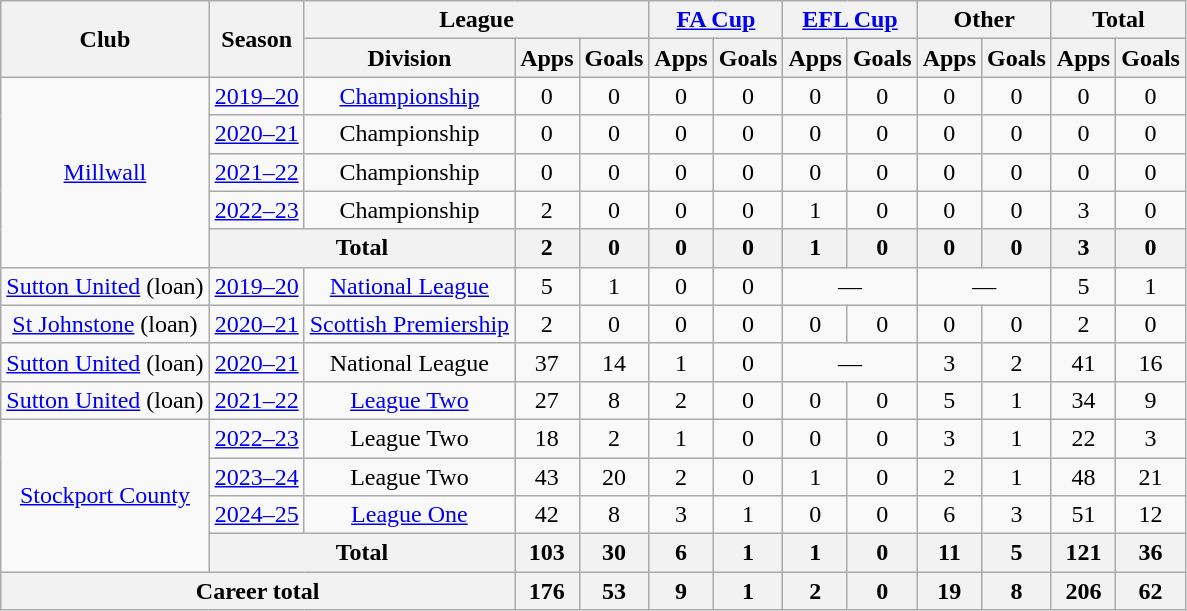<table class="wikitable" style="text-align: center">
<tr>
<th rowspan="2">Club</th>
<th rowspan="2">Season</th>
<th colspan="3">League</th>
<th colspan="2"><a href='#'>FA Cup</a></th>
<th colspan="2"><a href='#'>EFL Cup</a></th>
<th colspan="2">Other</th>
<th colspan="2">Total</th>
</tr>
<tr>
<th>Division</th>
<th>Apps</th>
<th>Goals</th>
<th>Apps</th>
<th>Goals</th>
<th>Apps</th>
<th>Goals</th>
<th>Apps</th>
<th>Goals</th>
<th>Apps</th>
<th>Goals</th>
</tr>
<tr>
<td rowspan="5"><a href='#'>Millwall</a></td>
<td><a href='#'>2019–20</a></td>
<td><a href='#'>Championship</a></td>
<td>0</td>
<td>0</td>
<td>0</td>
<td>0</td>
<td>0</td>
<td>0</td>
<td>0</td>
<td>0</td>
<td>0</td>
<td>0</td>
</tr>
<tr>
<td><a href='#'>2020–21</a></td>
<td>Championship</td>
<td>0</td>
<td>0</td>
<td>0</td>
<td>0</td>
<td>0</td>
<td>0</td>
<td>0</td>
<td>0</td>
<td>0</td>
<td>0</td>
</tr>
<tr>
<td><a href='#'>2021–22</a></td>
<td>Championship</td>
<td>0</td>
<td>0</td>
<td>0</td>
<td>0</td>
<td>0</td>
<td>0</td>
<td>0</td>
<td>0</td>
<td>0</td>
<td>0</td>
</tr>
<tr>
<td><a href='#'>2022–23</a></td>
<td>Championship</td>
<td>2</td>
<td>0</td>
<td>0</td>
<td>0</td>
<td>1</td>
<td>0</td>
<td>0</td>
<td>0</td>
<td>3</td>
<td>0</td>
</tr>
<tr>
<th colspan="2">Total</th>
<th>2</th>
<th>0</th>
<th>0</th>
<th>0</th>
<th>1</th>
<th>0</th>
<th>0</th>
<th>0</th>
<th>3</th>
<th>0</th>
</tr>
<tr>
<td><a href='#'>Sutton United</a> (loan)</td>
<td><a href='#'>2019–20</a></td>
<td><a href='#'>National League</a></td>
<td>5</td>
<td>1</td>
<td>0</td>
<td>0</td>
<td colspan="2">—</td>
<td colspan="2">—</td>
<td>5</td>
<td>1</td>
</tr>
<tr>
<td><a href='#'>St Johnstone</a> (loan)</td>
<td><a href='#'>2020–21</a></td>
<td><a href='#'>Scottish Premiership</a></td>
<td>2</td>
<td>0</td>
<td>0</td>
<td>0</td>
<td>0</td>
<td>0</td>
<td>0</td>
<td>0</td>
<td>2</td>
<td>0</td>
</tr>
<tr>
<td><a href='#'>Sutton United</a> (loan)</td>
<td><a href='#'>2020–21</a></td>
<td>National League</td>
<td>37</td>
<td>14</td>
<td>1</td>
<td>0</td>
<td colspan="2">—</td>
<td>3</td>
<td>2</td>
<td>41</td>
<td>16</td>
</tr>
<tr>
<td><a href='#'>Sutton United</a> (loan)</td>
<td><a href='#'>2021–22</a></td>
<td><a href='#'>League Two</a></td>
<td>27</td>
<td>8</td>
<td>2</td>
<td>0</td>
<td>0</td>
<td>0</td>
<td>5</td>
<td>1</td>
<td>34</td>
<td>9</td>
</tr>
<tr>
<td rowspan="4"><a href='#'>Stockport County</a></td>
<td><a href='#'>2022–23</a></td>
<td>League Two</td>
<td>18</td>
<td>2</td>
<td>1</td>
<td>0</td>
<td>0</td>
<td>0</td>
<td>3</td>
<td>1</td>
<td>22</td>
<td>3</td>
</tr>
<tr>
<td><a href='#'>2023–24</a></td>
<td>League Two</td>
<td>43</td>
<td>20</td>
<td>2</td>
<td>0</td>
<td>1</td>
<td>0</td>
<td>2</td>
<td>1</td>
<td>48</td>
<td>21</td>
</tr>
<tr>
<td><a href='#'>2024–25</a></td>
<td><a href='#'>League One</a></td>
<td>42</td>
<td>8</td>
<td>3</td>
<td>1</td>
<td>0</td>
<td>0</td>
<td>6</td>
<td>3</td>
<td>51</td>
<td>12</td>
</tr>
<tr>
<th colspan="2">Total</th>
<th>103</th>
<th>30</th>
<th>6</th>
<th>1</th>
<th>1</th>
<th>0</th>
<th>11</th>
<th>5</th>
<th>121</th>
<th>36</th>
</tr>
<tr>
<th colspan="3">Career total</th>
<th>176</th>
<th>53</th>
<th>9</th>
<th>1</th>
<th>2</th>
<th>0</th>
<th>19</th>
<th>8</th>
<th>206</th>
<th>62</th>
</tr>
</table>
